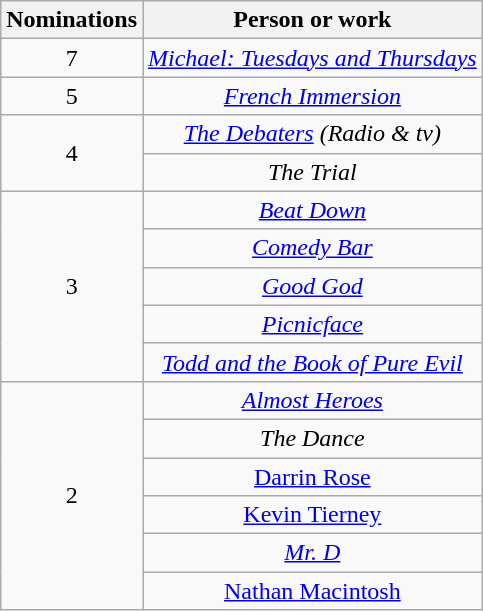<table class="wikitable sortable" style="text-align:center">
<tr>
<th scope="col" style="width:55px;">Nominations</th>
<th scope="col" style="text-align:center;">Person or work</th>
</tr>
<tr>
<td style="text-align:center">7</td>
<td><em><a href='#'>Michael: Tuesdays and Thursdays</a></em></td>
</tr>
<tr>
<td style="text-align:center">5</td>
<td><em><a href='#'>French Immersion</a></em></td>
</tr>
<tr>
<td rowspan=2 style="text-align:center">4</td>
<td><em><a href='#'>The Debaters</a> (Radio & tv)</em></td>
</tr>
<tr>
<td><em>The Trial</em></td>
</tr>
<tr>
<td rowspan=5 style="text-align:center">3</td>
<td><em><a href='#'>Beat Down</a></em></td>
</tr>
<tr>
<td><em><a href='#'>Comedy Bar</a></em></td>
</tr>
<tr>
<td><em><a href='#'>Good God</a></em></td>
</tr>
<tr>
<td><em><a href='#'>Picnicface</a></em></td>
</tr>
<tr>
<td><em><a href='#'>Todd and the Book of Pure Evil</a></em></td>
</tr>
<tr>
<td rowspan=6 style="text-align:center">2</td>
<td><em><a href='#'>Almost Heroes</a></em></td>
</tr>
<tr>
<td><em>The Dance</em></td>
</tr>
<tr>
<td><a href='#'>Darrin Rose</a></td>
</tr>
<tr>
<td><a href='#'>Kevin Tierney</a></td>
</tr>
<tr>
<td><em><a href='#'>Mr. D</a></em></td>
</tr>
<tr>
<td><a href='#'>Nathan Macintosh</a></td>
</tr>
</table>
